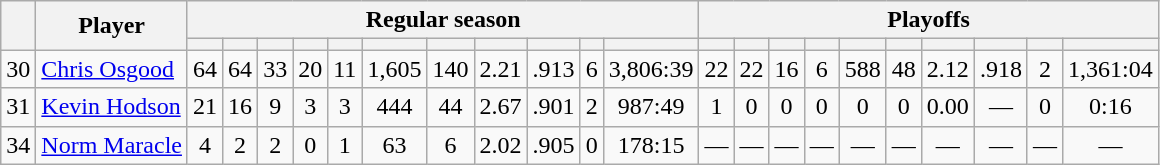<table class="wikitable plainrowheaders" style="text-align:center;">
<tr>
<th scope="col" rowspan="2"></th>
<th scope="col" rowspan="2">Player</th>
<th scope=colgroup colspan=11>Regular season</th>
<th scope=colgroup colspan=10>Playoffs</th>
</tr>
<tr>
<th scope="col"></th>
<th scope="col"></th>
<th scope="col"></th>
<th scope="col"></th>
<th scope="col"></th>
<th scope="col"></th>
<th scope="col"></th>
<th scope="col"></th>
<th scope="col"></th>
<th scope="col"></th>
<th scope="col"></th>
<th scope="col"></th>
<th scope="col"></th>
<th scope="col"></th>
<th scope="col"></th>
<th scope="col"></th>
<th scope="col"></th>
<th scope="col"></th>
<th scope="col"></th>
<th scope="col"></th>
<th scope="col"></th>
</tr>
<tr>
<td scope="row">30</td>
<td align="left"><a href='#'>Chris Osgood</a></td>
<td>64</td>
<td>64</td>
<td>33</td>
<td>20</td>
<td>11</td>
<td>1,605</td>
<td>140</td>
<td>2.21</td>
<td>.913</td>
<td>6</td>
<td>3,806:39</td>
<td>22</td>
<td>22</td>
<td>16</td>
<td>6</td>
<td>588</td>
<td>48</td>
<td>2.12</td>
<td>.918</td>
<td>2</td>
<td>1,361:04</td>
</tr>
<tr>
<td scope="row">31</td>
<td align="left"><a href='#'>Kevin Hodson</a></td>
<td>21</td>
<td>16</td>
<td>9</td>
<td>3</td>
<td>3</td>
<td>444</td>
<td>44</td>
<td>2.67</td>
<td>.901</td>
<td>2</td>
<td>987:49</td>
<td>1</td>
<td>0</td>
<td>0</td>
<td>0</td>
<td>0</td>
<td>0</td>
<td>0.00</td>
<td>—</td>
<td>0</td>
<td>0:16</td>
</tr>
<tr>
<td scope="row">34</td>
<td align="left"><a href='#'>Norm Maracle</a></td>
<td>4</td>
<td>2</td>
<td>2</td>
<td>0</td>
<td>1</td>
<td>63</td>
<td>6</td>
<td>2.02</td>
<td>.905</td>
<td>0</td>
<td>178:15</td>
<td>—</td>
<td>—</td>
<td>—</td>
<td>—</td>
<td>—</td>
<td>—</td>
<td>—</td>
<td>—</td>
<td>—</td>
<td>—</td>
</tr>
</table>
